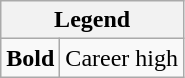<table class="wikitable mw-collapsible">
<tr>
<th colspan="2">Legend</th>
</tr>
<tr>
<td><strong>Bold</strong></td>
<td>Career high</td>
</tr>
</table>
